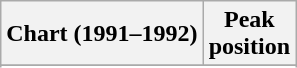<table class="wikitable sortable">
<tr>
<th>Chart (1991–1992)</th>
<th>Peak<br>position</th>
</tr>
<tr>
</tr>
<tr>
</tr>
<tr>
</tr>
</table>
